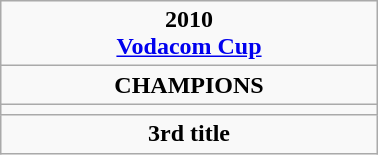<table class="wikitable" style="text-align: center; margin: 0 auto; width: 20%">
<tr>
<td><strong>2010</strong> <br> <strong><a href='#'>Vodacom Cup</a></strong></td>
</tr>
<tr>
<td><strong>CHAMPIONS</strong></td>
</tr>
<tr>
<td><strong></strong></td>
</tr>
<tr>
<td><strong>3rd title </strong></td>
</tr>
</table>
